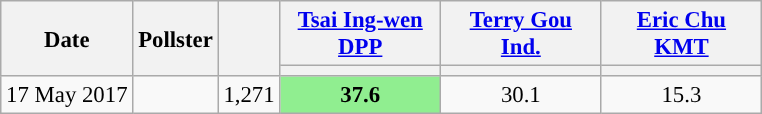<table class="wikitable sortable collapsible" style="font-size:95%; text-align:center">
<tr>
<th rowspan=2>Date</th>
<th rowspan=2>Pollster</th>
<th rowspan=2></th>
<th width=100px><a href='#'>Tsai Ing-wen</a><br><a href='#'>DPP</a></th>
<th width=100px><a href='#'>Terry Gou</a><br><a href='#'>Ind.</a></th>
<th width=100px><a href='#'>Eric Chu</a><br><a href='#'>KMT</a></th>
</tr>
<tr>
<th style="background:"></th>
<th style="background:"></th>
<th style="background:"></th>
</tr>
<tr>
<td>17 May 2017</td>
<td></td>
<td>1,271</td>
<td style="background-color:lightgreen;"><strong>37.6</strong></td>
<td>30.1</td>
<td>15.3</td>
</tr>
</table>
